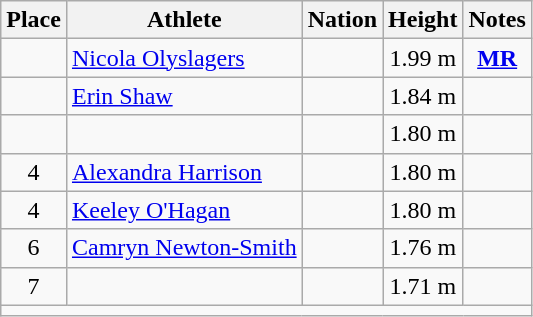<table class="wikitable mw-datatable sortable" style="text-align:center;">
<tr>
<th scope="col">Place</th>
<th scope="col">Athlete</th>
<th scope="col">Nation</th>
<th scope="col">Height</th>
<th scope="col">Notes</th>
</tr>
<tr>
<td></td>
<td align="left"><a href='#'>Nicola Olyslagers</a></td>
<td align="left"></td>
<td>1.99 m</td>
<td><strong><a href='#'>MR</a></strong></td>
</tr>
<tr>
<td></td>
<td align="left"><a href='#'>Erin Shaw</a></td>
<td align="left"></td>
<td>1.84 m</td>
<td></td>
</tr>
<tr>
<td></td>
<td align="left"></td>
<td align="left"></td>
<td>1.80 m</td>
<td></td>
</tr>
<tr>
<td>4</td>
<td align="left"><a href='#'>Alexandra Harrison</a></td>
<td align="left"></td>
<td>1.80 m</td>
<td></td>
</tr>
<tr>
<td>4</td>
<td align="left"><a href='#'>Keeley O'Hagan</a></td>
<td align="left"></td>
<td>1.80 m</td>
<td></td>
</tr>
<tr>
<td>6</td>
<td align="left"><a href='#'>Camryn Newton-Smith</a></td>
<td align="left"></td>
<td>1.76 m</td>
<td></td>
</tr>
<tr>
<td>7</td>
<td align="left"></td>
<td align="left"></td>
<td>1.71 m</td>
<td></td>
</tr>
<tr class="sortbottom">
<td colspan="5"></td>
</tr>
</table>
